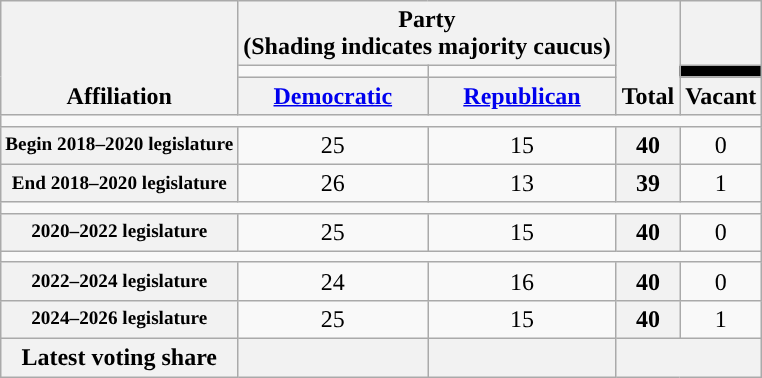<table class="wikitable" style="text-align:center">
<tr style="vertical-align:bottom;">
<th rowspan="3">Affiliation</th>
<th colspan="2">Party <div>(Shading indicates majority caucus)</div></th>
<th rowspan="3">Total</th>
<th></th>
</tr>
<tr style="height:5px">
<td style="background-color:"></td>
<td style="background-color:"></td>
<td style="background-color:black"></td>
</tr>
<tr>
<th><a href='#'>Democratic</a></th>
<th><a href='#'>Republican</a></th>
<th>Vacant</th>
</tr>
<tr>
<td colspan="5"></td>
</tr>
<tr>
<th nowrap="" style="font-size:80%">Begin 2018–2020 legislature</th>
<td>25</td>
<td>15</td>
<th>40</th>
<td>0</td>
</tr>
<tr>
<th nowrap="" style="font-size:80%">End 2018–2020 legislature</th>
<td>26</td>
<td>13</td>
<th>39</th>
<td>1</td>
</tr>
<tr>
<td colspan="5"></td>
</tr>
<tr>
<th nowrap="" style="font-size:80%">2020–2022 legislature</th>
<td>25</td>
<td>15</td>
<th>40</th>
<td>0</td>
</tr>
<tr>
<td colspan="5"></td>
</tr>
<tr>
<th nowrap="" style="font-size:80%">2022–2024 legislature</th>
<td>24</td>
<td>16</td>
<th>40</th>
<td>0</td>
</tr>
<tr>
<th nowrap="" style="font-size:80%">2024–2026 legislature</th>
<td>25</td>
<td>15</td>
<th>40</th>
<td>1</td>
</tr>
<tr>
<th>Latest voting share</th>
<th></th>
<th></th>
<th colspan="2"></th>
</tr>
</table>
